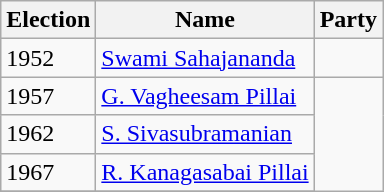<table class="wikitable sortable">
<tr>
<th>Election</th>
<th>Name</th>
<th colspan="2">Party</th>
</tr>
<tr>
<td>1952</td>
<td><a href='#'>Swami Sahajananda</a></td>
<td></td>
</tr>
<tr>
<td>1957</td>
<td><a href='#'>G. Vagheesam Pillai</a></td>
</tr>
<tr>
<td>1962</td>
<td><a href='#'>S. Sivasubramanian</a></td>
</tr>
<tr>
<td>1967</td>
<td><a href='#'>R. Kanagasabai Pillai</a></td>
</tr>
<tr>
</tr>
</table>
